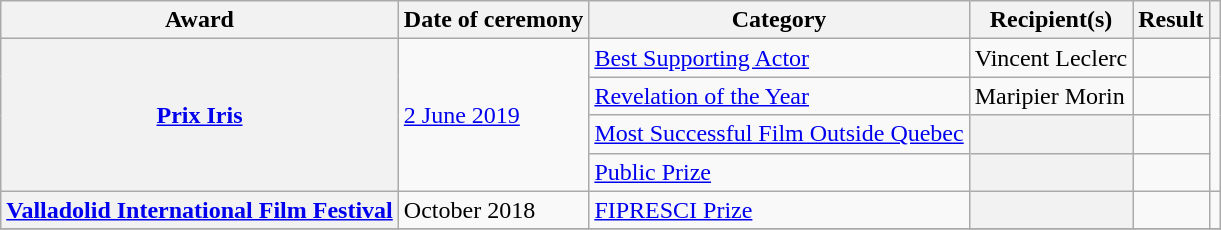<table class="wikitable plainrowheaders sortable">
<tr>
<th scope="col">Award</th>
<th scope="col">Date of ceremony</th>
<th scope="col">Category</th>
<th scope="col">Recipient(s)</th>
<th scope="col">Result</th>
<th scope="col" class="unsortable"></th>
</tr>
<tr>
<th scope="row" rowspan=4><a href='#'>Prix Iris</a></th>
<td rowspan="4"><a href='#'>2 June 2019</a></td>
<td><a href='#'>Best Supporting Actor</a></td>
<td>Vincent Leclerc</td>
<td></td>
<td rowspan="4"></td>
</tr>
<tr>
<td><a href='#'>Revelation of the Year</a></td>
<td>Maripier Morin</td>
<td></td>
</tr>
<tr>
<td><a href='#'>Most Successful Film Outside Quebec</a></td>
<th></th>
<td></td>
</tr>
<tr>
<td><a href='#'>Public Prize</a></td>
<th></th>
<td></td>
</tr>
<tr>
<th scope="row"><a href='#'>Valladolid International Film Festival</a></th>
<td rowspan="1">October 2018</td>
<td><a href='#'>FIPRESCI Prize</a></td>
<th></th>
<td></td>
<td rowspan="1"></td>
</tr>
<tr>
</tr>
</table>
